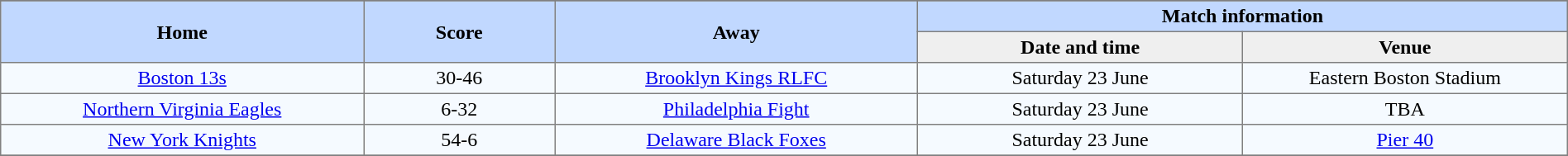<table border="1" cellpadding="3" cellspacing="0" style="border-collapse:collapse; text-align:center; width:100%;">
<tr style="background:#c1d8ff;">
</tr>
<tr style="background:#c1d8ff;">
<th rowspan="2" style="width:19%;">Home</th>
<th rowspan="2" style="width:10%;">Score</th>
<th rowspan="2" style="width:19%;">Away</th>
<th colspan=6>Match information</th>
</tr>
<tr style="background:#efefef;">
<th width=17%>Date and time</th>
<th width=17%>Venue</th>
</tr>
<tr style="text-align:center; background:#f5faff;">
<td><a href='#'>Boston 13s</a></td>
<td>30-46</td>
<td><a href='#'>Brooklyn Kings RLFC</a></td>
<td>Saturday 23 June</td>
<td>Eastern Boston Stadium</td>
</tr>
<tr style="text-align:center; background:#f5faff;">
<td><a href='#'>Northern Virginia Eagles</a></td>
<td>6-32</td>
<td><a href='#'>Philadelphia Fight</a></td>
<td>Saturday 23 June</td>
<td>TBA</td>
</tr>
<tr style="text-align:center; background:#f5faff;">
<td><a href='#'>New York Knights</a></td>
<td>54-6</td>
<td><a href='#'>Delaware Black Foxes</a></td>
<td>Saturday 23 June</td>
<td><a href='#'>Pier 40</a></td>
</tr>
<tr>
</tr>
</table>
